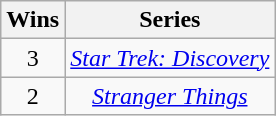<table class="wikitable right" style="text-align: center;">
<tr>
<th scope="col" style="text-align:center">Wins</th>
<th scope="col" style="text-align:center">Series</th>
</tr>
<tr>
<td scope=row style="text-align:center">3</td>
<td><em><a href='#'>Star Trek: Discovery</a></em></td>
</tr>
<tr>
<td scope=row style="text-align:center">2</td>
<td><em><a href='#'>Stranger Things</a></em></td>
</tr>
</table>
